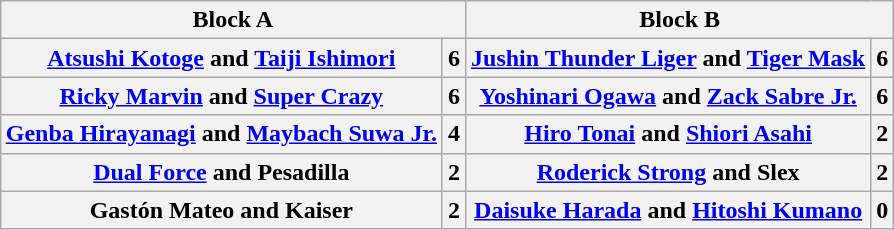<table class="wikitable" style="margin: 1em auto 1em auto">
<tr>
<th colspan="2">Block A</th>
<th colspan="2">Block B</th>
</tr>
<tr>
<th><a href='#'>Atsushi Kotoge</a> and <a href='#'>Taiji Ishimori</a></th>
<th>6</th>
<th><a href='#'>Jushin Thunder Liger</a> and <a href='#'>Tiger Mask</a></th>
<th>6</th>
</tr>
<tr>
<th><a href='#'>Ricky Marvin</a> and <a href='#'>Super Crazy</a></th>
<th>6</th>
<th><a href='#'>Yoshinari Ogawa</a> and <a href='#'>Zack Sabre Jr.</a></th>
<th>6</th>
</tr>
<tr>
<th><a href='#'>Genba Hirayanagi</a> and <a href='#'>Maybach Suwa Jr.</a></th>
<th>4</th>
<th><a href='#'>Hiro Tonai</a> and <a href='#'>Shiori Asahi</a></th>
<th>2</th>
</tr>
<tr>
<th><a href='#'>Dual Force</a> and Pesadilla</th>
<th>2</th>
<th><a href='#'>Roderick Strong</a> and Slex</th>
<th>2</th>
</tr>
<tr>
<th>Gastón Mateo and Kaiser</th>
<th>2</th>
<th><a href='#'>Daisuke Harada</a> and <a href='#'>Hitoshi Kumano</a></th>
<th>0</th>
</tr>
</table>
